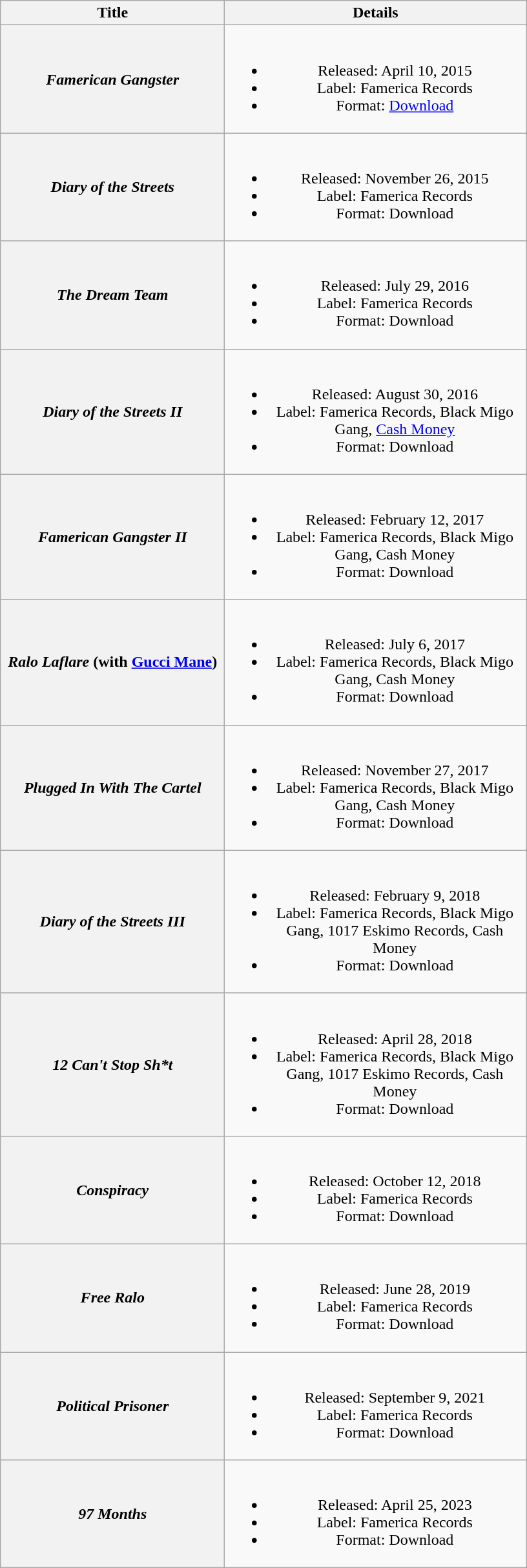<table class="wikitable plainrowheaders" style="text-align:center;">
<tr>
<th scope="col" style="width:14em;">Title</th>
<th scope="col" style="width:19em;">Details</th>
</tr>
<tr>
<th scope="row"><em>Famerican Gangster</em></th>
<td><br><ul><li>Released: April 10, 2015</li><li>Label: Famerica Records</li><li>Format: <a href='#'>Download</a></li></ul></td>
</tr>
<tr>
<th scope="row"><em>Diary of the Streets</em></th>
<td><br><ul><li>Released: November 26, 2015</li><li>Label: Famerica Records</li><li>Format: Download</li></ul></td>
</tr>
<tr>
<th scope="row"><em>The Dream Team</em><br></th>
<td><br><ul><li>Released: July 29, 2016</li><li>Label: Famerica Records</li><li>Format: Download</li></ul></td>
</tr>
<tr>
<th scope="row"><em>Diary of the Streets II</em></th>
<td><br><ul><li>Released: August 30, 2016</li><li>Label: Famerica Records, Black Migo Gang, <a href='#'>Cash Money</a></li><li>Format: Download</li></ul></td>
</tr>
<tr>
<th scope="row"><em>Famerican Gangster II</em></th>
<td><br><ul><li>Released: February 12, 2017</li><li>Label: Famerica Records, Black Migo Gang, Cash Money</li><li>Format: Download</li></ul></td>
</tr>
<tr>
<th scope="row"><em>Ralo Laflare</em> (with <a href='#'>Gucci Mane</a>)</th>
<td><br><ul><li>Released: July 6, 2017</li><li>Label: Famerica Records, Black Migo Gang, Cash Money</li><li>Format: Download</li></ul></td>
</tr>
<tr>
<th scope="row"><em>Plugged In With The Cartel</em></th>
<td><br><ul><li>Released: November 27, 2017</li><li>Label: Famerica Records, Black Migo Gang, Cash Money</li><li>Format: Download</li></ul></td>
</tr>
<tr>
<th scope="row"><em>Diary of the Streets III</em></th>
<td><br><ul><li>Released: February 9, 2018</li><li>Label: Famerica Records, Black Migo Gang, 1017 Eskimo Records, Cash Money</li><li>Format: Download</li></ul></td>
</tr>
<tr>
<th scope="row"><em>12 Can't Stop Sh*t</em></th>
<td><br><ul><li>Released: April 28, 2018</li><li>Label: Famerica Records, Black Migo Gang, 1017 Eskimo Records, Cash Money</li><li>Format: Download</li></ul></td>
</tr>
<tr>
<th scope="row"><em>Conspiracy</em></th>
<td><br><ul><li>Released: October 12, 2018</li><li>Label: Famerica Records</li><li>Format: Download</li></ul></td>
</tr>
<tr>
<th scope="row"><em>Free Ralo</em></th>
<td><br><ul><li>Released: June 28, 2019</li><li>Label: Famerica Records</li><li>Format: Download</li></ul></td>
</tr>
<tr>
<th scope="row"><em>Political Prisoner</em></th>
<td><br><ul><li>Released: September 9, 2021</li><li>Label: Famerica Records</li><li>Format: Download</li></ul></td>
</tr>
<tr>
<th scope="row"><em>97 Months</em></th>
<td><br><ul><li>Released: April 25, 2023</li><li>Label: Famerica Records</li><li>Format: Download</li></ul></td>
</tr>
</table>
